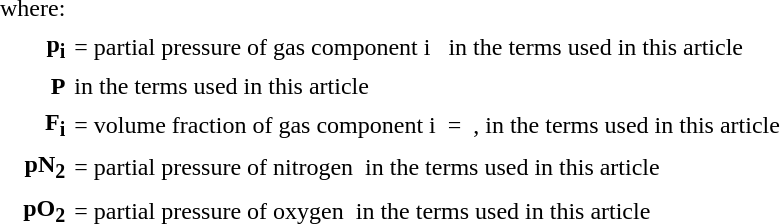<table border="0" cellpadding="2">
<tr>
<td align=right>where:</td>
<td> </td>
</tr>
<tr>
<th align=right>p<sub>i</sub></th>
<td align=left>= partial pressure of gas component i   in the terms used in this article</td>
</tr>
<tr>
<th align=right>P</th>
<td align=left> in the terms used in this article</td>
</tr>
<tr>
<th align=right>F<sub>i</sub></th>
<td align=left>= volume fraction of gas component i  =  , in the terms used in this article</td>
</tr>
<tr>
<th align=right>pN<sub>2</sub></th>
<td align=left>= partial pressure of nitrogen  in the terms used in this article</td>
</tr>
<tr>
<th align=right>pO<sub>2</sub></th>
<td align=left>= partial pressure of oxygen  in the terms used in this article</td>
</tr>
</table>
